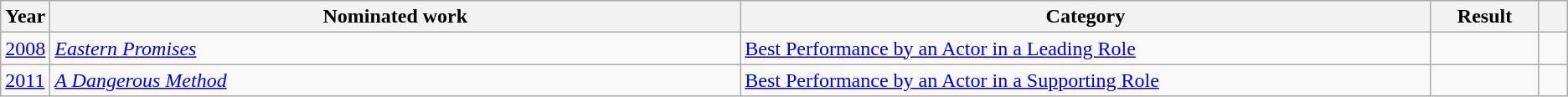<table class="wikitable sortable">
<tr>
<th scope="col" style="width:1em;">Year</th>
<th scope="col" style="width:35em;">Nominated work</th>
<th scope="col" style="width:35em;">Category</th>
<th scope="col" style="width:5em;">Result</th>
<th scope="col" style="width:1em;" class="unsortable"></th>
</tr>
<tr>
<td><a href='#'>2008</a></td>
<td><em><a href='#'>Eastern Promises</a></em></td>
<td><a href='#'>Best Performance by an Actor in a Leading Role</a></td>
<td></td>
<td style="text-align:center;"></td>
</tr>
<tr>
<td><a href='#'>2011</a></td>
<td><em><a href='#'>A Dangerous Method</a></em></td>
<td><a href='#'>Best Performance by an Actor in a Supporting Role</a></td>
<td></td>
<td style="text-align:center;"></td>
</tr>
</table>
